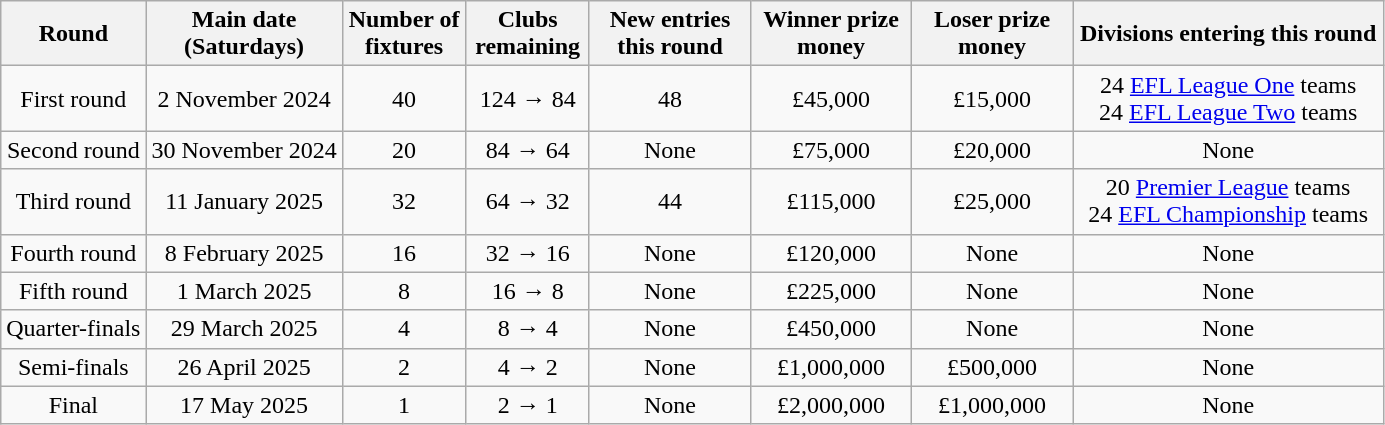<table class="wikitable plainrowheaders" style="text-align:center">
<tr>
<th>Round</th>
<th>Main date<br>(Saturdays)</th>
<th scope="col" style="width:75px">Number of fixtures</th>
<th scope="col" style="width:75px">Clubs remaining</th>
<th scope="col" style="width:100px">New entries this round</th>
<th scope="col" style="width:100px">Winner prize money</th>
<th scope="col" style="width:100px">Loser prize money</th>
<th scope="col" style="width:200px">Divisions entering this round</th>
</tr>
<tr>
<td>First round</td>
<td>2 November 2024</td>
<td>40</td>
<td>124 → 84</td>
<td>48</td>
<td>£45,000</td>
<td>£15,000</td>
<td>24 <a href='#'>EFL League One</a> teams <br> 24 <a href='#'>EFL League Two</a> teams</td>
</tr>
<tr>
<td>Second round</td>
<td>30 November 2024</td>
<td>20</td>
<td>84 → 64</td>
<td>None</td>
<td>£75,000</td>
<td>£20,000</td>
<td>None</td>
</tr>
<tr>
<td>Third round</td>
<td>11 January 2025</td>
<td>32</td>
<td>64 → 32</td>
<td>44</td>
<td>£115,000</td>
<td>£25,000</td>
<td>20 <a href='#'>Premier League</a> teams <br> 24 <a href='#'>EFL Championship</a> teams</td>
</tr>
<tr>
<td>Fourth round</td>
<td>8 February 2025</td>
<td>16</td>
<td>32 → 16</td>
<td>None</td>
<td>£120,000</td>
<td>None</td>
<td>None</td>
</tr>
<tr>
<td>Fifth round</td>
<td>1 March 2025</td>
<td>8</td>
<td>16 → 8</td>
<td>None</td>
<td>£225,000</td>
<td>None</td>
<td>None</td>
</tr>
<tr>
<td>Quarter-finals</td>
<td>29 March 2025</td>
<td>4</td>
<td>8 → 4</td>
<td>None</td>
<td>£450,000</td>
<td>None</td>
<td>None</td>
</tr>
<tr>
<td>Semi-finals</td>
<td>26 April 2025</td>
<td>2</td>
<td>4 → 2</td>
<td>None</td>
<td>£1,000,000</td>
<td>£500,000</td>
<td>None</td>
</tr>
<tr>
<td>Final</td>
<td>17 May 2025</td>
<td>1</td>
<td>2 → 1</td>
<td>None</td>
<td>£2,000,000</td>
<td>£1,000,000</td>
<td>None</td>
</tr>
</table>
